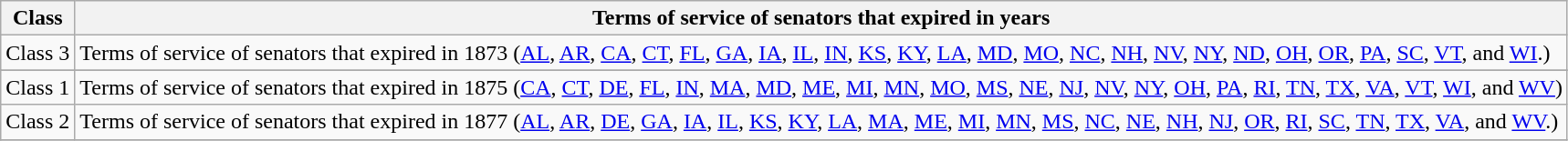<table class="wikitable sortable">
<tr valign=bottom>
<th>Class</th>
<th>Terms of service of senators that expired in years</th>
</tr>
<tr>
<td>Class 3</td>
<td>Terms of service of senators that expired in 1873 (<a href='#'>AL</a>, <a href='#'>AR</a>, <a href='#'>CA</a>, <a href='#'>CT</a>, <a href='#'>FL</a>, <a href='#'>GA</a>, <a href='#'>IA</a>, <a href='#'>IL</a>, <a href='#'>IN</a>, <a href='#'>KS</a>, <a href='#'>KY</a>, <a href='#'>LA</a>, <a href='#'>MD</a>, <a href='#'>MO</a>, <a href='#'>NC</a>, <a href='#'>NH</a>, <a href='#'>NV</a>, <a href='#'>NY</a>, <a href='#'>ND</a>, <a href='#'>OH</a>, <a href='#'>OR</a>, <a href='#'>PA</a>, <a href='#'>SC</a>, <a href='#'>VT</a>, and <a href='#'>WI</a>.)</td>
</tr>
<tr>
</tr>
<tr>
<td>Class 1</td>
<td>Terms of service of senators that expired in 1875 (<a href='#'>CA</a>, <a href='#'>CT</a>, <a href='#'>DE</a>, <a href='#'>FL</a>, <a href='#'>IN</a>, <a href='#'>MA</a>, <a href='#'>MD</a>, <a href='#'>ME</a>,  <a href='#'>MI</a>, <a href='#'>MN</a>, <a href='#'>MO</a>, <a href='#'>MS</a>, <a href='#'>NE</a>, <a href='#'>NJ</a>,  <a href='#'>NV</a>, <a href='#'>NY</a>, <a href='#'>OH</a>, <a href='#'>PA</a>, <a href='#'>RI</a>, <a href='#'>TN</a>, <a href='#'>TX</a>, <a href='#'>VA</a>, <a href='#'>VT</a>, <a href='#'>WI</a>, and <a href='#'>WV</a>)</td>
</tr>
<tr>
<td>Class 2</td>
<td>Terms of service of senators that expired in 1877 (<a href='#'>AL</a>, <a href='#'>AR</a>, <a href='#'>DE</a>, <a href='#'>GA</a>, <a href='#'>IA</a>, <a href='#'>IL</a>, <a href='#'>KS</a>, <a href='#'>KY</a>, <a href='#'>LA</a>, <a href='#'>MA</a>, <a href='#'>ME</a>, <a href='#'>MI</a>, <a href='#'>MN</a>, <a href='#'>MS</a>, <a href='#'>NC</a>, <a href='#'>NE</a>, <a href='#'>NH</a>, <a href='#'>NJ</a>, <a href='#'>OR</a>, <a href='#'>RI</a>, <a href='#'>SC</a>, <a href='#'>TN</a>, <a href='#'>TX</a>, <a href='#'>VA</a>, and <a href='#'>WV</a>.)</td>
</tr>
<tr>
</tr>
</table>
